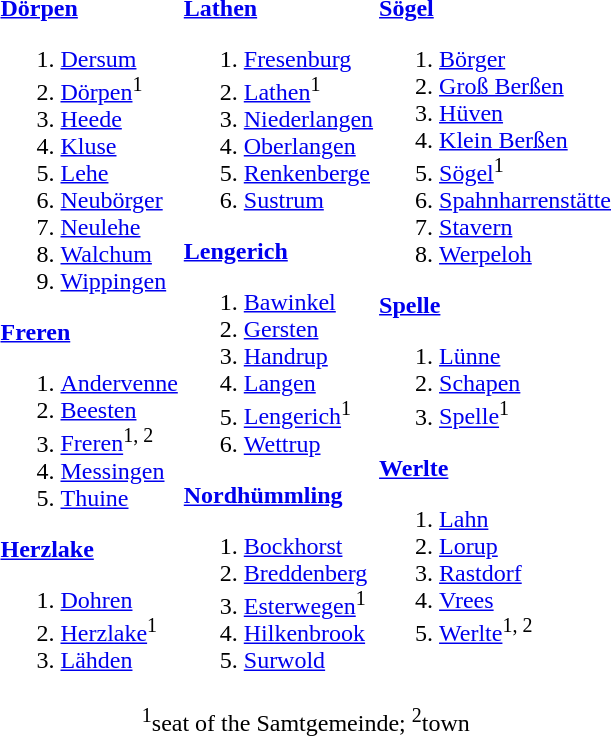<table>
<tr>
<td valign=top><br><strong><a href='#'>Dörpen</a></strong><ol><li><a href='#'>Dersum</a></li><li><a href='#'>Dörpen</a><sup>1</sup></li><li><a href='#'>Heede</a></li><li><a href='#'>Kluse</a></li><li><a href='#'>Lehe</a></li><li><a href='#'>Neubörger</a></li><li><a href='#'>Neulehe</a></li><li><a href='#'>Walchum</a></li><li><a href='#'>Wippingen</a></li></ol><strong><a href='#'>Freren</a></strong><ol><li><a href='#'>Andervenne</a></li><li><a href='#'>Beesten</a></li><li><a href='#'>Freren</a><sup>1, 2</sup></li><li><a href='#'>Messingen</a></li><li><a href='#'>Thuine</a></li></ol><strong><a href='#'>Herzlake</a></strong><ol><li><a href='#'>Dohren</a></li><li><a href='#'>Herzlake</a><sup>1</sup></li><li><a href='#'>Lähden</a></li></ol></td>
<td valign=top><br><strong><a href='#'>Lathen</a></strong><ol><li><a href='#'>Fresenburg</a></li><li><a href='#'>Lathen</a><sup>1</sup></li><li><a href='#'>Niederlangen</a></li><li><a href='#'>Oberlangen</a></li><li><a href='#'>Renkenberge</a></li><li><a href='#'>Sustrum</a></li></ol><strong><a href='#'>Lengerich</a></strong><ol><li><a href='#'>Bawinkel</a></li><li><a href='#'>Gersten</a></li><li><a href='#'>Handrup</a></li><li><a href='#'>Langen</a></li><li><a href='#'>Lengerich</a><sup>1</sup></li><li><a href='#'>Wettrup</a></li></ol><strong><a href='#'>Nordhümmling</a></strong><ol><li><a href='#'>Bockhorst</a></li><li><a href='#'>Breddenberg</a></li><li><a href='#'>Esterwegen</a><sup>1</sup></li><li><a href='#'>Hilkenbrook</a></li><li><a href='#'>Surwold</a></li></ol></td>
<td valign=top><br><strong><a href='#'>Sögel</a></strong><ol><li><a href='#'>Börger</a></li><li><a href='#'>Groß Berßen</a></li><li><a href='#'>Hüven</a></li><li><a href='#'>Klein Berßen</a></li><li><a href='#'>Sögel</a><sup>1</sup></li><li><a href='#'>Spahnharrenstätte</a></li><li><a href='#'>Stavern</a></li><li><a href='#'>Werpeloh</a></li></ol><strong><a href='#'>Spelle</a></strong><ol><li><a href='#'>Lünne</a></li><li><a href='#'>Schapen</a></li><li><a href='#'>Spelle</a><sup>1</sup></li></ol><strong><a href='#'>Werlte</a></strong><ol><li><a href='#'>Lahn</a></li><li><a href='#'>Lorup</a></li><li><a href='#'>Rastdorf</a></li><li><a href='#'>Vrees</a></li><li><a href='#'>Werlte</a><sup>1, 2</sup></li></ol></td>
</tr>
<tr>
<td colspan=3 align=center><sup>1</sup>seat of the Samtgemeinde; <sup>2</sup>town</td>
</tr>
</table>
